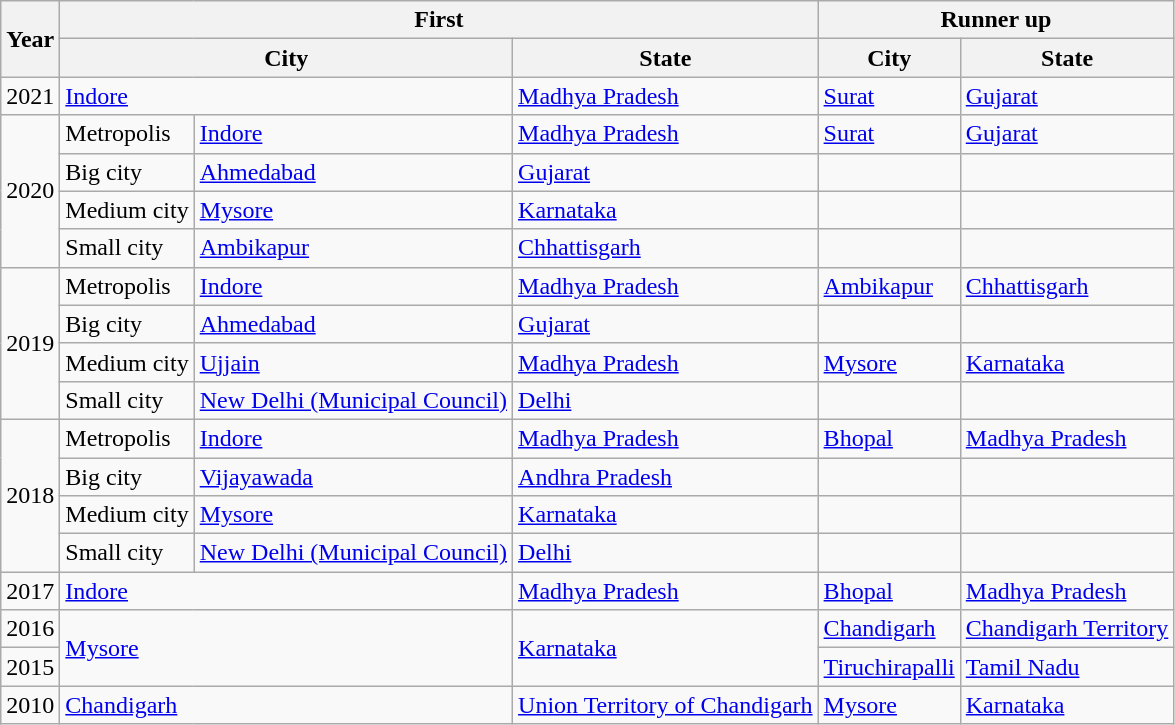<table class="wikitable sortable">
<tr>
<th rowspan="2">Year</th>
<th colspan="3">First</th>
<th colspan="2">Runner up</th>
</tr>
<tr>
<th colspan="2">City</th>
<th>State</th>
<th>City</th>
<th>State</th>
</tr>
<tr>
<td>2021</td>
<td colspan="2"><a href='#'>Indore</a></td>
<td><a href='#'>Madhya Pradesh</a></td>
<td><a href='#'>Surat</a></td>
<td><a href='#'>Gujarat</a></td>
</tr>
<tr>
<td rowspan="4">2020</td>
<td>Metropolis</td>
<td><a href='#'>Indore</a></td>
<td><a href='#'>Madhya Pradesh</a></td>
<td><a href='#'>Surat</a></td>
<td><a href='#'>Gujarat</a></td>
</tr>
<tr>
<td>Big city</td>
<td><a href='#'>Ahmedabad</a></td>
<td><a href='#'>Gujarat</a></td>
<td></td>
<td></td>
</tr>
<tr>
<td>Medium city</td>
<td><a href='#'>Mysore</a></td>
<td><a href='#'>Karnataka</a></td>
<td></td>
<td></td>
</tr>
<tr>
<td>Small city</td>
<td><a href='#'>Ambikapur</a></td>
<td><a href='#'>Chhattisgarh</a></td>
<td></td>
<td></td>
</tr>
<tr>
<td rowspan="4">2019</td>
<td>Metropolis</td>
<td><a href='#'>Indore</a></td>
<td><a href='#'>Madhya Pradesh</a></td>
<td><a href='#'>Ambikapur</a></td>
<td><a href='#'>Chhattisgarh</a></td>
</tr>
<tr>
<td>Big city</td>
<td><a href='#'>Ahmedabad</a></td>
<td><a href='#'>Gujarat</a></td>
<td></td>
<td></td>
</tr>
<tr>
<td>Medium city</td>
<td><a href='#'>Ujjain</a></td>
<td><a href='#'>Madhya Pradesh</a></td>
<td><a href='#'>Mysore</a></td>
<td><a href='#'>Karnataka</a></td>
</tr>
<tr>
<td>Small city</td>
<td><a href='#'>New Delhi (Municipal Council)</a></td>
<td><a href='#'>Delhi</a></td>
<td></td>
<td></td>
</tr>
<tr>
<td rowspan="4">2018</td>
<td>Metropolis</td>
<td><a href='#'>Indore</a></td>
<td><a href='#'>Madhya Pradesh</a></td>
<td><a href='#'>Bhopal</a></td>
<td><a href='#'>Madhya Pradesh</a></td>
</tr>
<tr>
<td>Big city</td>
<td><a href='#'>Vijayawada</a></td>
<td><a href='#'>Andhra Pradesh</a></td>
<td></td>
<td></td>
</tr>
<tr>
<td>Medium city</td>
<td><a href='#'>Mysore</a></td>
<td><a href='#'>Karnataka</a></td>
<td></td>
<td></td>
</tr>
<tr>
<td>Small city</td>
<td><a href='#'>New Delhi (Municipal Council)</a></td>
<td><a href='#'>Delhi</a></td>
<td></td>
<td></td>
</tr>
<tr>
<td>2017</td>
<td colspan="2"><a href='#'>Indore</a></td>
<td><a href='#'>Madhya Pradesh</a></td>
<td><a href='#'>Bhopal</a></td>
<td><a href='#'>Madhya Pradesh</a></td>
</tr>
<tr>
<td>2016</td>
<td colspan="2" rowspan="2"><a href='#'>Mysore</a></td>
<td rowspan="2"><a href='#'>Karnataka</a></td>
<td><a href='#'>Chandigarh</a></td>
<td><a href='#'>Chandigarh Territory</a></td>
</tr>
<tr>
<td>2015</td>
<td><a href='#'>Tiruchirapalli</a></td>
<td><a href='#'>Tamil Nadu</a></td>
</tr>
<tr>
<td>2010</td>
<td colspan="2"><a href='#'>Chandigarh</a></td>
<td><a href='#'>Union Territory of Chandigarh</a></td>
<td><a href='#'>Mysore</a></td>
<td><a href='#'>Karnataka</a></td>
</tr>
</table>
